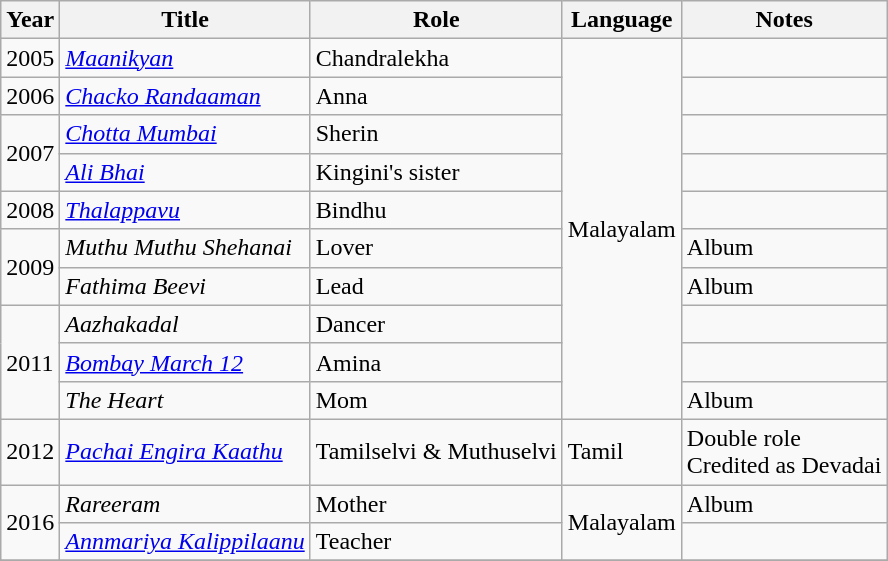<table class="wikitable sortable">
<tr>
<th>Year</th>
<th>Title</th>
<th>Role</th>
<th>Language</th>
<th>Notes</th>
</tr>
<tr>
<td>2005</td>
<td><em><a href='#'>Maanikyan</a></em></td>
<td>Chandralekha</td>
<td rowspan="10">Malayalam</td>
<td></td>
</tr>
<tr>
<td>2006</td>
<td><em><a href='#'>Chacko Randaaman</a></em></td>
<td>Anna</td>
<td></td>
</tr>
<tr>
<td rowspan="2">2007</td>
<td><em><a href='#'>Chotta Mumbai</a></em></td>
<td>Sherin</td>
<td></td>
</tr>
<tr>
<td><em><a href='#'>Ali Bhai</a></em></td>
<td>Kingini's sister</td>
<td></td>
</tr>
<tr>
<td>2008</td>
<td><em><a href='#'>Thalappavu</a></em></td>
<td>Bindhu</td>
<td></td>
</tr>
<tr>
<td rowspan="2">2009</td>
<td><em>Muthu Muthu Shehanai</em></td>
<td>Lover</td>
<td>Album</td>
</tr>
<tr>
<td><em>Fathima Beevi</em></td>
<td>Lead</td>
<td>Album</td>
</tr>
<tr>
<td rowspan="3">2011</td>
<td><em>Aazhakadal</em></td>
<td>Dancer</td>
<td></td>
</tr>
<tr>
<td><em><a href='#'>Bombay March 12</a></em></td>
<td>Amina</td>
<td></td>
</tr>
<tr>
<td><em>The Heart</em></td>
<td>Mom</td>
<td>Album</td>
</tr>
<tr>
<td>2012</td>
<td><em><a href='#'>Pachai Engira Kaathu</a></em></td>
<td>Tamilselvi & Muthuselvi</td>
<td>Tamil</td>
<td>Double role <br>Credited as Devadai</td>
</tr>
<tr>
<td rowspan="2">2016</td>
<td><em>Rareeram</em></td>
<td>Mother</td>
<td rowspan="2">Malayalam</td>
<td>Album</td>
</tr>
<tr>
<td><em><a href='#'>Annmariya Kalippilaanu</a></em></td>
<td>Teacher</td>
<td></td>
</tr>
<tr>
</tr>
</table>
